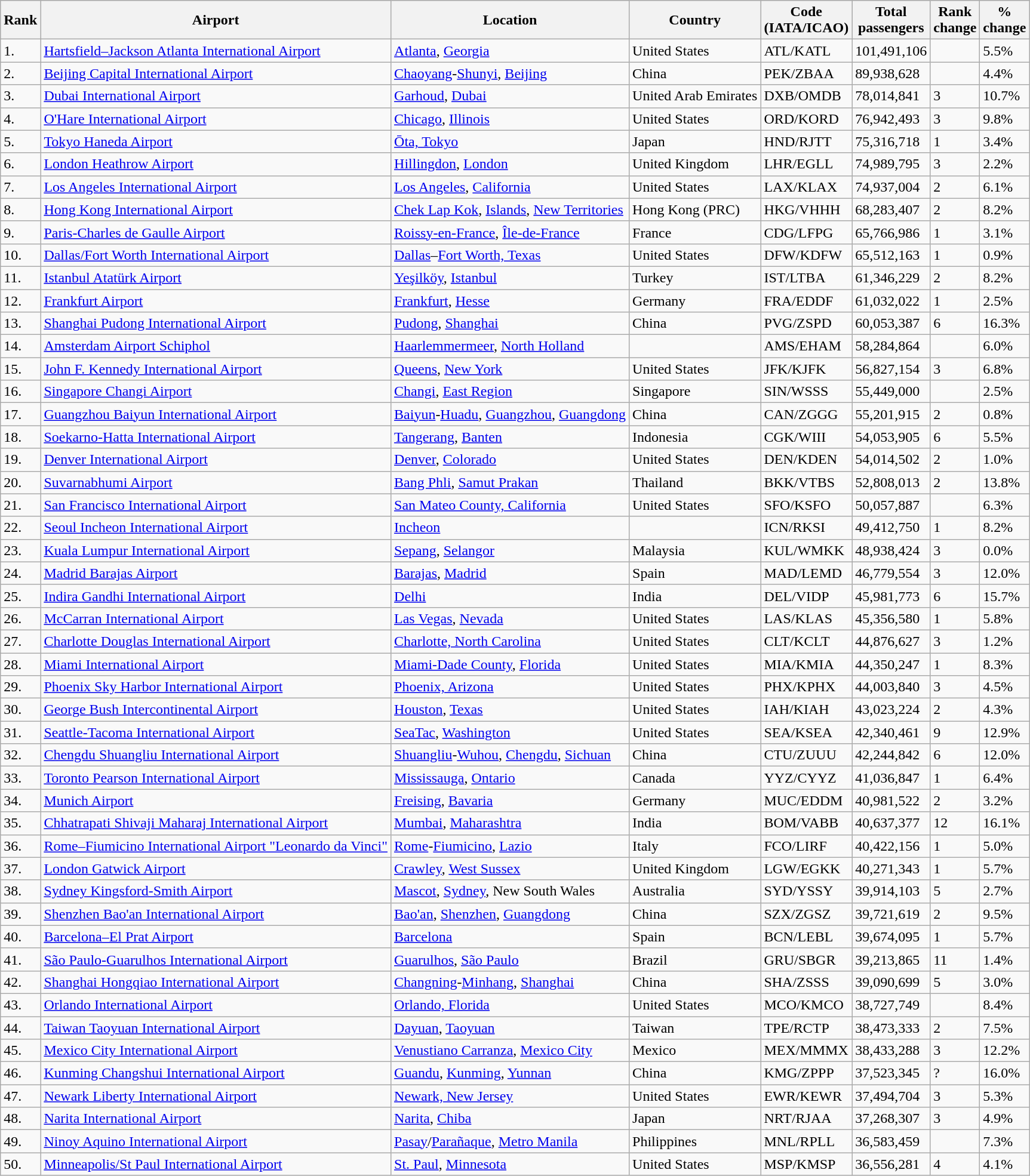<table class="wikitable sortable" style="-size: 85%" width= align=>
<tr style="background:lightgrey;">
<th>Rank</th>
<th>Airport</th>
<th>Location</th>
<th>Country</th>
<th>Code<br>(IATA/ICAO)</th>
<th>Total<br>passengers</th>
<th>Rank<br>change</th>
<th>%<br>change</th>
</tr>
<tr>
<td>1.</td>
<td> <a href='#'>Hartsfield–Jackson Atlanta International Airport</a></td>
<td><a href='#'>Atlanta</a>, <a href='#'>Georgia</a></td>
<td>United States</td>
<td>ATL/KATL</td>
<td>101,491,106</td>
<td></td>
<td>5.5%</td>
</tr>
<tr>
<td>2.</td>
<td> <a href='#'>Beijing Capital International Airport</a></td>
<td><a href='#'>Chaoyang</a>-<a href='#'>Shunyi</a>, <a href='#'>Beijing</a></td>
<td>China</td>
<td>PEK/ZBAA</td>
<td>89,938,628</td>
<td></td>
<td>4.4%</td>
</tr>
<tr>
<td>3.</td>
<td> <a href='#'>Dubai International Airport</a></td>
<td><a href='#'>Garhoud</a>, <a href='#'>Dubai</a></td>
<td>United Arab Emirates</td>
<td>DXB/OMDB</td>
<td>78,014,841</td>
<td>3</td>
<td>10.7%</td>
</tr>
<tr>
<td>4.</td>
<td> <a href='#'>O'Hare International Airport</a></td>
<td><a href='#'>Chicago</a>, <a href='#'>Illinois</a></td>
<td>United States</td>
<td>ORD/KORD</td>
<td>76,942,493</td>
<td>3</td>
<td>9.8%</td>
</tr>
<tr>
<td>5.</td>
<td> <a href='#'>Tokyo Haneda Airport</a></td>
<td><a href='#'>Ōta, Tokyo</a></td>
<td>Japan</td>
<td>HND/RJTT</td>
<td>75,316,718</td>
<td>1</td>
<td>3.4%</td>
</tr>
<tr>
<td>6.</td>
<td> <a href='#'>London Heathrow Airport</a></td>
<td><a href='#'>Hillingdon</a>, <a href='#'>London</a></td>
<td>United Kingdom</td>
<td>LHR/EGLL</td>
<td>74,989,795</td>
<td>3</td>
<td>2.2%</td>
</tr>
<tr>
<td>7.</td>
<td> <a href='#'>Los Angeles International Airport</a></td>
<td><a href='#'>Los Angeles</a>, <a href='#'>California</a></td>
<td>United States</td>
<td>LAX/KLAX</td>
<td>74,937,004</td>
<td>2</td>
<td>6.1%</td>
</tr>
<tr>
<td>8.</td>
<td> <a href='#'>Hong Kong International Airport</a></td>
<td><a href='#'>Chek Lap Kok</a>, <a href='#'>Islands</a>, <a href='#'>New Territories</a></td>
<td>Hong Kong (PRC)</td>
<td>HKG/VHHH</td>
<td>68,283,407</td>
<td>2</td>
<td>8.2%</td>
</tr>
<tr>
<td>9.</td>
<td> <a href='#'>Paris-Charles de Gaulle Airport</a></td>
<td><a href='#'>Roissy-en-France</a>, <a href='#'>Île-de-France</a></td>
<td>France</td>
<td>CDG/LFPG</td>
<td>65,766,986</td>
<td>1</td>
<td>3.1%</td>
</tr>
<tr>
<td>10.</td>
<td> <a href='#'>Dallas/Fort Worth International Airport</a></td>
<td><a href='#'>Dallas</a>–<a href='#'>Fort Worth, Texas</a></td>
<td>United States</td>
<td>DFW/KDFW</td>
<td>65,512,163</td>
<td>1</td>
<td>0.9%</td>
</tr>
<tr>
<td>11.</td>
<td> <a href='#'>Istanbul Atatürk Airport</a></td>
<td><a href='#'>Yeşilköy</a>, <a href='#'>Istanbul</a></td>
<td>Turkey</td>
<td>IST/LTBA</td>
<td>61,346,229</td>
<td>2</td>
<td>8.2%</td>
</tr>
<tr>
<td>12.</td>
<td> <a href='#'>Frankfurt Airport</a></td>
<td><a href='#'>Frankfurt</a>, <a href='#'>Hesse</a></td>
<td>Germany</td>
<td>FRA/EDDF</td>
<td>61,032,022</td>
<td>1</td>
<td>2.5%</td>
</tr>
<tr>
<td>13.</td>
<td> <a href='#'>Shanghai Pudong International Airport</a></td>
<td><a href='#'>Pudong</a>, <a href='#'>Shanghai</a></td>
<td>China</td>
<td>PVG/ZSPD</td>
<td>60,053,387</td>
<td>6</td>
<td>16.3%</td>
</tr>
<tr>
<td>14.</td>
<td> <a href='#'>Amsterdam Airport Schiphol</a></td>
<td><a href='#'>Haarlemmermeer</a>, <a href='#'>North Holland</a></td>
<td></td>
<td>AMS/EHAM</td>
<td>58,284,864</td>
<td></td>
<td>6.0%</td>
</tr>
<tr>
<td>15.</td>
<td> <a href='#'>John F. Kennedy International Airport</a></td>
<td><a href='#'>Queens</a>, <a href='#'>New York</a></td>
<td>United States</td>
<td>JFK/KJFK</td>
<td>56,827,154</td>
<td>3</td>
<td>6.8%</td>
</tr>
<tr>
<td>16.</td>
<td> <a href='#'>Singapore Changi Airport</a></td>
<td><a href='#'>Changi</a>, <a href='#'>East Region</a></td>
<td>Singapore</td>
<td>SIN/WSSS</td>
<td>55,449,000</td>
<td></td>
<td>2.5%</td>
</tr>
<tr>
<td>17.</td>
<td> <a href='#'>Guangzhou Baiyun International Airport</a></td>
<td><a href='#'>Baiyun</a>-<a href='#'>Huadu</a>, <a href='#'>Guangzhou</a>, <a href='#'>Guangdong</a></td>
<td>China</td>
<td>CAN/ZGGG</td>
<td>55,201,915</td>
<td>2</td>
<td>0.8%</td>
</tr>
<tr>
<td>18.</td>
<td> <a href='#'>Soekarno-Hatta International Airport</a></td>
<td><a href='#'>Tangerang</a>, <a href='#'>Banten</a></td>
<td>Indonesia</td>
<td>CGK/WIII</td>
<td>54,053,905</td>
<td>6</td>
<td>5.5%</td>
</tr>
<tr j>
<td>19.</td>
<td> <a href='#'>Denver International Airport</a></td>
<td><a href='#'>Denver</a>, <a href='#'>Colorado</a></td>
<td>United States</td>
<td>DEN/KDEN</td>
<td>54,014,502</td>
<td>2</td>
<td>1.0%</td>
</tr>
<tr>
<td>20.</td>
<td> <a href='#'>Suvarnabhumi Airport</a></td>
<td><a href='#'>Bang Phli</a>, <a href='#'>Samut Prakan</a></td>
<td>Thailand</td>
<td>BKK/VTBS</td>
<td>52,808,013</td>
<td>2</td>
<td>13.8%</td>
</tr>
<tr>
<td>21.</td>
<td> <a href='#'>San Francisco International Airport</a></td>
<td><a href='#'>San Mateo County, California</a></td>
<td>United States</td>
<td>SFO/KSFO</td>
<td>50,057,887</td>
<td></td>
<td>6.3%</td>
</tr>
<tr>
<td>22.</td>
<td> <a href='#'>Seoul Incheon International Airport</a></td>
<td><a href='#'>Incheon</a></td>
<td></td>
<td>ICN/RKSI</td>
<td>49,412,750</td>
<td>1</td>
<td>8.2%</td>
</tr>
<tr>
<td>23.</td>
<td> <a href='#'>Kuala Lumpur International Airport</a></td>
<td><a href='#'>Sepang</a>, <a href='#'>Selangor</a></td>
<td>Malaysia</td>
<td>KUL/WMKK</td>
<td>48,938,424</td>
<td>3</td>
<td>0.0%</td>
</tr>
<tr>
<td>24.</td>
<td> <a href='#'>Madrid Barajas Airport</a></td>
<td><a href='#'>Barajas</a>, <a href='#'>Madrid</a></td>
<td>Spain</td>
<td>MAD/LEMD</td>
<td>46,779,554</td>
<td>3</td>
<td>12.0%</td>
</tr>
<tr>
<td>25.</td>
<td> <a href='#'>Indira Gandhi International Airport</a></td>
<td><a href='#'>Delhi</a></td>
<td>India</td>
<td>DEL/VIDP</td>
<td>45,981,773</td>
<td>6</td>
<td>15.7%</td>
</tr>
<tr>
<td>26.</td>
<td> <a href='#'>McCarran International Airport</a></td>
<td><a href='#'>Las Vegas</a>, <a href='#'>Nevada</a></td>
<td>United States</td>
<td>LAS/KLAS</td>
<td>45,356,580</td>
<td>1</td>
<td>5.8%</td>
</tr>
<tr>
<td>27.</td>
<td> <a href='#'>Charlotte Douglas International Airport</a></td>
<td><a href='#'>Charlotte, North Carolina</a></td>
<td>United States</td>
<td>CLT/KCLT</td>
<td>44,876,627</td>
<td>3</td>
<td>1.2%</td>
</tr>
<tr>
<td>28.</td>
<td> <a href='#'>Miami International Airport</a></td>
<td><a href='#'>Miami-Dade County</a>, <a href='#'>Florida</a></td>
<td>United States</td>
<td>MIA/KMIA</td>
<td>44,350,247</td>
<td>1</td>
<td>8.3%</td>
</tr>
<tr>
<td>29.</td>
<td> <a href='#'>Phoenix Sky Harbor International Airport</a></td>
<td><a href='#'>Phoenix, Arizona</a></td>
<td>United States</td>
<td>PHX/KPHX</td>
<td>44,003,840</td>
<td>3</td>
<td>4.5%</td>
</tr>
<tr>
<td>30.</td>
<td> <a href='#'>George Bush Intercontinental Airport</a></td>
<td><a href='#'>Houston</a>, <a href='#'>Texas</a></td>
<td>United States</td>
<td>IAH/KIAH</td>
<td>43,023,224</td>
<td>2</td>
<td>4.3%</td>
</tr>
<tr>
<td>31.</td>
<td> <a href='#'>Seattle-Tacoma International Airport</a></td>
<td><a href='#'>SeaTac</a>, <a href='#'>Washington</a></td>
<td>United States</td>
<td>SEA/KSEA</td>
<td>42,340,461</td>
<td>9</td>
<td>12.9%</td>
</tr>
<tr>
<td>32.</td>
<td> <a href='#'>Chengdu Shuangliu International Airport</a></td>
<td><a href='#'>Shuangliu</a>-<a href='#'>Wuhou</a>, <a href='#'>Chengdu</a>, <a href='#'>Sichuan</a></td>
<td>China</td>
<td>CTU/ZUUU</td>
<td>42,244,842</td>
<td>6</td>
<td>12.0%</td>
</tr>
<tr>
<td>33.</td>
<td> <a href='#'>Toronto Pearson International Airport</a></td>
<td><a href='#'>Mississauga</a>, <a href='#'>Ontario</a></td>
<td>Canada</td>
<td>YYZ/CYYZ</td>
<td>41,036,847</td>
<td>1</td>
<td>6.4%</td>
</tr>
<tr>
<td>34.</td>
<td> <a href='#'>Munich Airport</a></td>
<td><a href='#'>Freising</a>, <a href='#'>Bavaria</a></td>
<td>Germany</td>
<td>MUC/EDDM</td>
<td>40,981,522</td>
<td>2</td>
<td>3.2%</td>
</tr>
<tr>
<td>35.</td>
<td> <a href='#'>Chhatrapati Shivaji Maharaj International Airport</a></td>
<td><a href='#'>Mumbai</a>, <a href='#'>Maharashtra</a></td>
<td>India</td>
<td>BOM/VABB</td>
<td>40,637,377</td>
<td>12</td>
<td>16.1%</td>
</tr>
<tr>
<td>36.</td>
<td> <a href='#'>Rome–Fiumicino International Airport "Leonardo da Vinci"</a></td>
<td><a href='#'>Rome</a>-<a href='#'>Fiumicino</a>, <a href='#'>Lazio</a></td>
<td>Italy</td>
<td>FCO/LIRF</td>
<td>40,422,156</td>
<td>1</td>
<td>5.0%</td>
</tr>
<tr>
<td>37.</td>
<td> <a href='#'>London Gatwick Airport</a></td>
<td><a href='#'>Crawley</a>, <a href='#'>West Sussex</a></td>
<td>United Kingdom</td>
<td>LGW/EGKK</td>
<td>40,271,343</td>
<td>1</td>
<td>5.7%</td>
</tr>
<tr>
<td>38.</td>
<td> <a href='#'>Sydney Kingsford-Smith Airport</a></td>
<td><a href='#'>Mascot</a>, <a href='#'>Sydney</a>, New South Wales</td>
<td>Australia</td>
<td>SYD/YSSY</td>
<td>39,914,103</td>
<td>5</td>
<td>2.7%</td>
</tr>
<tr>
<td>39.</td>
<td> <a href='#'>Shenzhen Bao'an International Airport</a></td>
<td><a href='#'>Bao'an</a>, <a href='#'>Shenzhen</a>, <a href='#'>Guangdong</a></td>
<td>China</td>
<td>SZX/ZGSZ</td>
<td>39,721,619</td>
<td>2</td>
<td>9.5%</td>
</tr>
<tr>
<td>40.</td>
<td> <a href='#'>Barcelona–El Prat Airport</a></td>
<td><a href='#'>Barcelona</a></td>
<td>Spain</td>
<td>BCN/LEBL</td>
<td>39,674,095</td>
<td>1</td>
<td>5.7%</td>
</tr>
<tr>
<td>41.</td>
<td> <a href='#'>São Paulo-Guarulhos International Airport</a></td>
<td><a href='#'>Guarulhos</a>, <a href='#'>São Paulo</a></td>
<td>Brazil</td>
<td>GRU/SBGR</td>
<td>39,213,865</td>
<td>11</td>
<td>1.4%</td>
</tr>
<tr>
<td>42.</td>
<td> <a href='#'>Shanghai Hongqiao International Airport</a></td>
<td><a href='#'>Changning</a>-<a href='#'>Minhang</a>, <a href='#'>Shanghai</a></td>
<td>China</td>
<td>SHA/ZSSS</td>
<td>39,090,699</td>
<td>5</td>
<td>3.0%</td>
</tr>
<tr>
<td>43.</td>
<td> <a href='#'>Orlando International Airport</a></td>
<td><a href='#'>Orlando, Florida</a></td>
<td>United States</td>
<td>MCO/KMCO</td>
<td>38,727,749</td>
<td></td>
<td>8.4%</td>
</tr>
<tr>
<td>44.</td>
<td> <a href='#'>Taiwan Taoyuan International Airport</a></td>
<td><a href='#'>Dayuan</a>, <a href='#'>Taoyuan</a></td>
<td>Taiwan</td>
<td>TPE/RCTP</td>
<td>38,473,333</td>
<td>2</td>
<td>7.5%</td>
</tr>
<tr>
<td>45.</td>
<td> <a href='#'>Mexico City International Airport</a></td>
<td><a href='#'>Venustiano Carranza</a>, <a href='#'>Mexico City</a></td>
<td>Mexico</td>
<td>MEX/MMMX</td>
<td>38,433,288</td>
<td>3</td>
<td>12.2%</td>
</tr>
<tr>
<td>46.</td>
<td> <a href='#'>Kunming Changshui International Airport</a></td>
<td><a href='#'>Guandu</a>, <a href='#'>Kunming</a>, <a href='#'>Yunnan</a></td>
<td>China</td>
<td>KMG/ZPPP</td>
<td>37,523,345</td>
<td>?</td>
<td>16.0%</td>
</tr>
<tr>
<td>47.</td>
<td> <a href='#'>Newark Liberty International Airport</a></td>
<td><a href='#'>Newark, New Jersey</a></td>
<td>United States</td>
<td>EWR/KEWR</td>
<td>37,494,704</td>
<td>3</td>
<td>5.3%</td>
</tr>
<tr>
<td>48.</td>
<td> <a href='#'>Narita International Airport</a></td>
<td><a href='#'>Narita</a>, <a href='#'>Chiba</a></td>
<td>Japan</td>
<td>NRT/RJAA</td>
<td>37,268,307</td>
<td>3</td>
<td>4.9%</td>
</tr>
<tr>
<td>49.</td>
<td> <a href='#'>Ninoy Aquino International Airport</a></td>
<td><a href='#'>Pasay</a>/<a href='#'>Parañaque</a>, <a href='#'>Metro Manila</a></td>
<td>Philippines</td>
<td>MNL/RPLL</td>
<td>36,583,459</td>
<td></td>
<td>7.3%</td>
</tr>
<tr>
<td>50.</td>
<td> <a href='#'>Minneapolis/St Paul International Airport</a></td>
<td><a href='#'>St. Paul</a>, <a href='#'>Minnesota</a></td>
<td>United States</td>
<td>MSP/KMSP</td>
<td>36,556,281</td>
<td>4</td>
<td>4.1%</td>
</tr>
</table>
